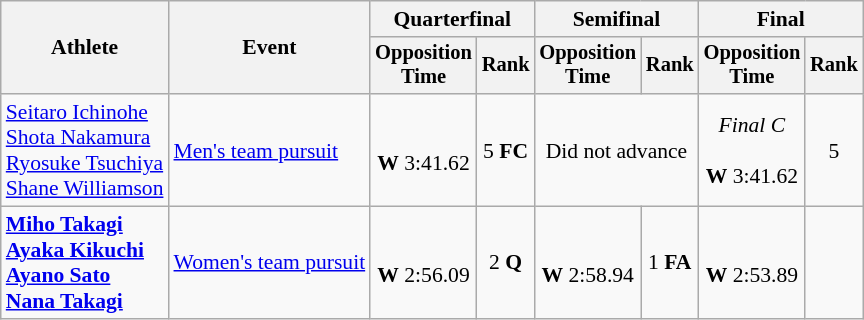<table class="wikitable" style="font-size:90%">
<tr>
<th rowspan="2">Athlete</th>
<th rowspan="2">Event</th>
<th colspan=2>Quarterfinal</th>
<th colspan=2>Semifinal</th>
<th colspan="2">Final</th>
</tr>
<tr style="font-size:95%">
<th>Opposition<br>Time</th>
<th>Rank</th>
<th>Opposition<br>Time</th>
<th>Rank</th>
<th>Opposition<br>Time</th>
<th>Rank</th>
</tr>
<tr align=center>
<td align=left><a href='#'>Seitaro Ichinohe</a><br><a href='#'>Shota Nakamura</a><br><a href='#'>Ryosuke Tsuchiya</a><br><a href='#'>Shane Williamson</a></td>
<td align=left><a href='#'>Men's team pursuit</a></td>
<td><br><strong>W</strong> 3:41.62</td>
<td>5 <strong>FC</strong></td>
<td colspan=2>Did not advance</td>
<td><em>Final C</em><br><br><strong>W</strong> 3:41.62</td>
<td>5</td>
</tr>
<tr align=center>
<td align=left><strong><a href='#'>Miho Takagi</a><br><a href='#'>Ayaka Kikuchi</a><br><a href='#'>Ayano Sato</a><br><a href='#'>Nana Takagi</a></strong></td>
<td align=left><a href='#'>Women's team pursuit</a></td>
<td><br><strong>W</strong> 2:56.09</td>
<td>2 <strong>Q</strong></td>
<td><br><strong>W</strong> 2:58.94</td>
<td>1 <strong>FA</strong></td>
<td><br><strong>W</strong> 2:53.89 </td>
<td></td>
</tr>
</table>
